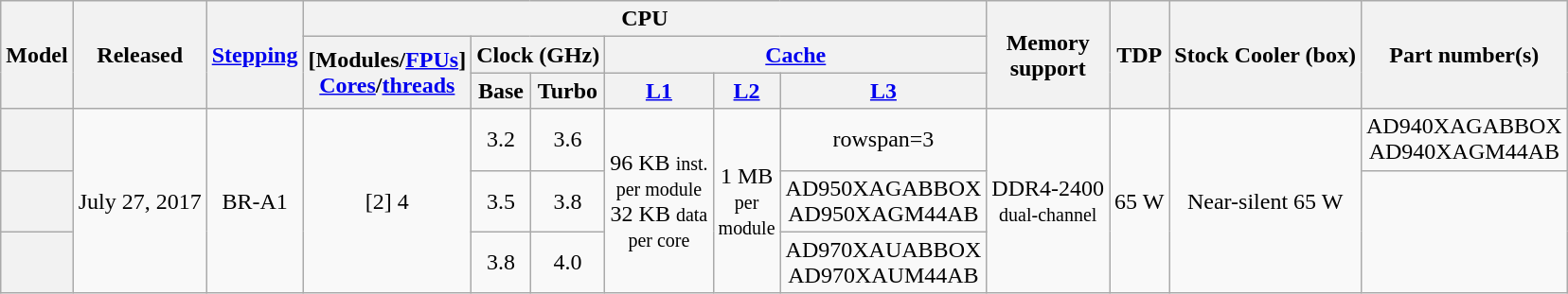<table class="wikitable" style="text-align:center;">
<tr>
<th rowspan=3>Model</th>
<th rowspan=3>Released</th>
<th rowspan=3><a href='#'>Stepping</a></th>
<th colspan=6>CPU</th>
<th rowspan=3>Memory<br>support</th>
<th rowspan=3>TDP</th>
<th rowspan=3>Stock Cooler (box)</th>
<th rowspan=3>Part number(s)</th>
</tr>
<tr>
<th rowspan=2>[Modules/<a href='#'>FPUs</a>]<br><a href='#'>Cores</a>/<a href='#'>threads</a></th>
<th colspan=2>Clock (GHz)</th>
<th colspan=3><a href='#'>Cache</a></th>
</tr>
<tr>
<th>Base</th>
<th>Turbo</th>
<th><a href='#'>L1</a></th>
<th><a href='#'>L2</a></th>
<th><a href='#'>L3</a></th>
</tr>
<tr>
<th style="text-align: left"></th>
<td rowspan=3>July 27, 2017</td>
<td rowspan=3>BR-A1</td>
<td rowspan=3>[2] 4</td>
<td>3.2</td>
<td>3.6</td>
<td rowspan=3>96 KB <small>inst.<br>per module</small><br>32 KB <small>data<br>per core</small></td>
<td rowspan=3>1 MB<br><small>per<br>module</small></td>
<td>rowspan=3 </td>
<td rowspan=3>DDR4-2400<br><small>dual-channel</small></td>
<td rowspan=3>65 W</td>
<td rowspan=3>Near-silent 65 W</td>
<td>AD940XAGABBOX<br>AD940XAGM44AB</td>
</tr>
<tr>
<th style="text-align: left"></th>
<td>3.5</td>
<td>3.8</td>
<td>AD950XAGABBOX<br>AD950XAGM44AB</td>
</tr>
<tr>
<th style="text-align: left"></th>
<td>3.8</td>
<td>4.0</td>
<td>AD970XAUABBOX<br>AD970XAUM44AB</td>
</tr>
</table>
